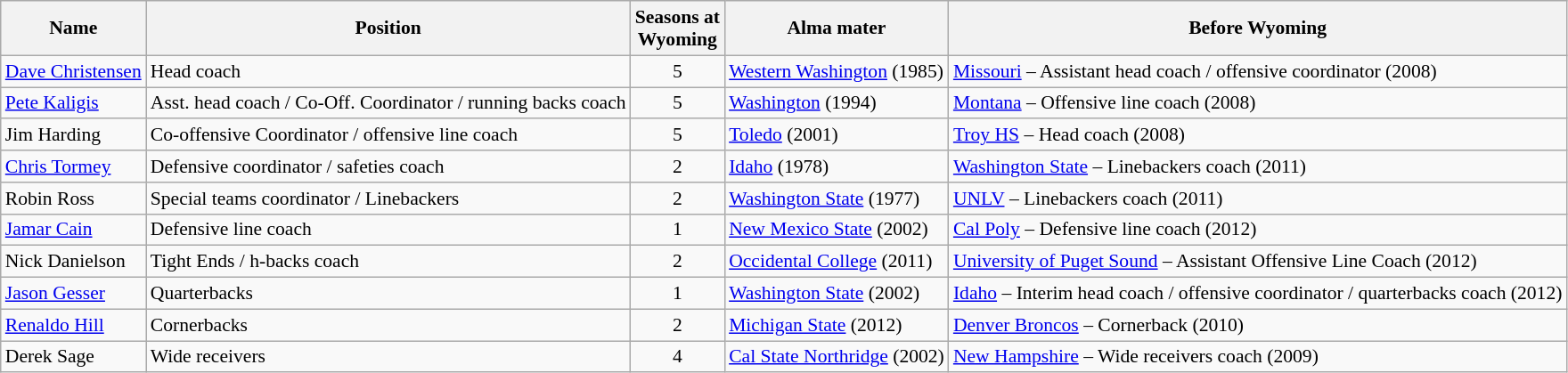<table class="wikitable" border="1" style="font-size:90%;">
<tr>
<th>Name</th>
<th>Position</th>
<th>Seasons at<br>Wyoming</th>
<th>Alma mater</th>
<th>Before Wyoming</th>
</tr>
<tr>
<td><a href='#'>Dave Christensen</a></td>
<td>Head coach</td>
<td align=center>5</td>
<td><a href='#'>Western Washington</a> (1985)</td>
<td><a href='#'>Missouri</a> – Assistant head coach / offensive coordinator (2008)</td>
</tr>
<tr>
<td><a href='#'>Pete Kaligis</a></td>
<td>Asst. head coach / Co-Off. Coordinator / running backs coach</td>
<td align=center>5</td>
<td><a href='#'>Washington</a> (1994)</td>
<td><a href='#'>Montana</a> – Offensive line coach (2008)</td>
</tr>
<tr>
<td>Jim Harding</td>
<td>Co-offensive Coordinator / offensive line coach</td>
<td align=center>5</td>
<td><a href='#'>Toledo</a> (2001)</td>
<td><a href='#'>Troy HS</a> – Head coach (2008)</td>
</tr>
<tr>
<td><a href='#'>Chris Tormey</a></td>
<td>Defensive coordinator / safeties coach</td>
<td align=center>2</td>
<td><a href='#'>Idaho</a> (1978)</td>
<td><a href='#'>Washington State</a> – Linebackers coach (2011)</td>
</tr>
<tr>
<td>Robin Ross</td>
<td>Special teams coordinator / Linebackers</td>
<td align=center>2</td>
<td><a href='#'>Washington State</a> (1977)</td>
<td><a href='#'>UNLV</a> – Linebackers coach (2011)</td>
</tr>
<tr>
<td><a href='#'>Jamar Cain</a></td>
<td>Defensive line coach</td>
<td align=center>1</td>
<td><a href='#'>New Mexico State</a> (2002)</td>
<td><a href='#'>Cal Poly</a> – Defensive line coach (2012)</td>
</tr>
<tr>
<td>Nick Danielson</td>
<td>Tight Ends / h-backs coach</td>
<td align=center>2</td>
<td><a href='#'>Occidental College</a> (2011)</td>
<td><a href='#'>University of Puget Sound</a> – Assistant Offensive Line Coach (2012)</td>
</tr>
<tr>
<td><a href='#'>Jason Gesser</a></td>
<td>Quarterbacks</td>
<td align=center>1</td>
<td><a href='#'>Washington State</a> (2002)</td>
<td><a href='#'>Idaho</a> – Interim head coach / offensive coordinator / quarterbacks coach (2012)</td>
</tr>
<tr>
<td><a href='#'>Renaldo Hill</a></td>
<td>Cornerbacks</td>
<td align=center>2</td>
<td><a href='#'>Michigan State</a> (2012)</td>
<td><a href='#'>Denver Broncos</a> – Cornerback (2010)</td>
</tr>
<tr>
<td>Derek Sage</td>
<td>Wide receivers</td>
<td align=center>4</td>
<td><a href='#'>Cal State Northridge</a> (2002)</td>
<td><a href='#'>New Hampshire</a> – Wide receivers coach (2009)</td>
</tr>
</table>
